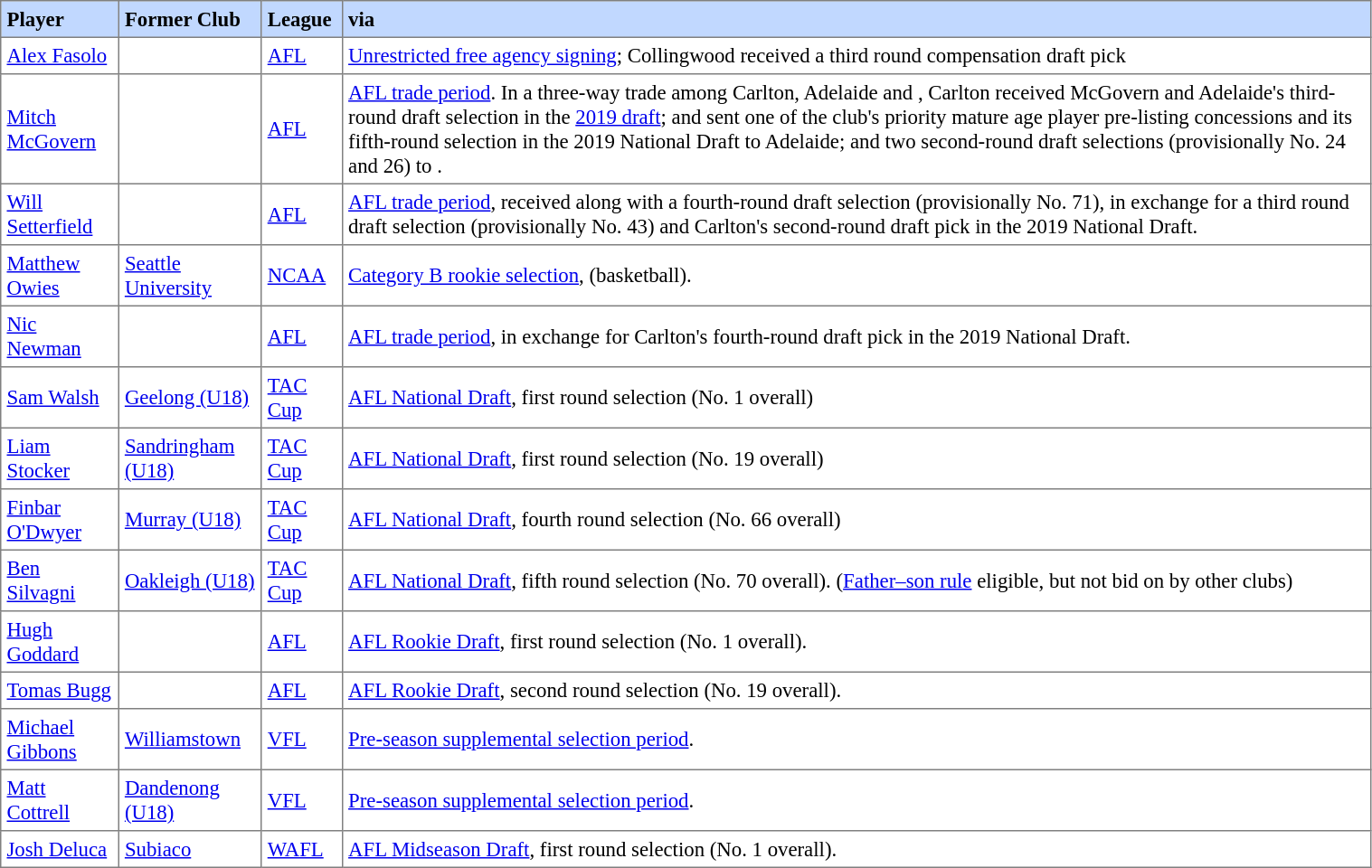<table border="1" cellpadding="4" cellspacing="0"  style="text-align:left; font-size:95%; border-collapse:collapse; width:80%;">
<tr style="background:#C1D8FF;">
<th>Player</th>
<th>Former Club</th>
<th>League</th>
<th>via</th>
</tr>
<tr>
<td> <a href='#'>Alex Fasolo</a></td>
<td></td>
<td><a href='#'>AFL</a></td>
<td><a href='#'>Unrestricted free agency signing</a>; Collingwood received a third round compensation draft pick</td>
</tr>
<tr>
<td> <a href='#'>Mitch McGovern</a></td>
<td></td>
<td><a href='#'>AFL</a></td>
<td><a href='#'>AFL trade period</a>. In a three-way trade among Carlton, Adelaide and , Carlton received McGovern and Adelaide's third-round draft selection in the <a href='#'>2019 draft</a>; and sent one of the club's priority mature age player pre-listing concessions and its fifth-round selection in the 2019 National Draft to Adelaide; and two second-round draft selections (provisionally No. 24 and 26) to .</td>
</tr>
<tr>
<td> <a href='#'>Will Setterfield</a></td>
<td></td>
<td><a href='#'>AFL</a></td>
<td><a href='#'>AFL trade period</a>, received along with a fourth-round draft selection (provisionally No. 71), in exchange for a third round draft selection (provisionally No. 43) and Carlton's second-round draft pick in the 2019 National Draft.</td>
</tr>
<tr>
<td> <a href='#'>Matthew Owies</a></td>
<td><a href='#'>Seattle University</a></td>
<td><a href='#'>NCAA</a></td>
<td><a href='#'>Category B rookie selection</a>, (basketball).</td>
</tr>
<tr>
<td> <a href='#'>Nic Newman</a></td>
<td></td>
<td><a href='#'>AFL</a></td>
<td><a href='#'>AFL trade period</a>, in exchange for Carlton's fourth-round draft pick in the 2019 National Draft.</td>
</tr>
<tr>
<td> <a href='#'>Sam Walsh</a></td>
<td><a href='#'>Geelong (U18)</a></td>
<td><a href='#'>TAC Cup</a></td>
<td><a href='#'>AFL National Draft</a>, first round selection (No. 1 overall)</td>
</tr>
<tr>
<td> <a href='#'>Liam Stocker</a></td>
<td><a href='#'>Sandringham (U18)</a></td>
<td><a href='#'>TAC Cup</a></td>
<td><a href='#'>AFL National Draft</a>, first round selection (No. 19 overall)</td>
</tr>
<tr>
<td> <a href='#'>Finbar O'Dwyer</a></td>
<td><a href='#'>Murray (U18)</a></td>
<td><a href='#'>TAC Cup</a></td>
<td><a href='#'>AFL National Draft</a>, fourth round selection (No. 66 overall)</td>
</tr>
<tr>
<td> <a href='#'>Ben Silvagni</a></td>
<td><a href='#'>Oakleigh (U18)</a></td>
<td><a href='#'>TAC Cup</a></td>
<td><a href='#'>AFL National Draft</a>, fifth round selection (No. 70 overall). (<a href='#'>Father–son rule</a> eligible, but not bid on by other clubs)</td>
</tr>
<tr>
<td> <a href='#'>Hugh Goddard</a></td>
<td></td>
<td><a href='#'>AFL</a></td>
<td><a href='#'>AFL Rookie Draft</a>, first round selection (No. 1 overall).</td>
</tr>
<tr>
<td> <a href='#'>Tomas Bugg</a></td>
<td></td>
<td><a href='#'>AFL</a></td>
<td><a href='#'>AFL Rookie Draft</a>, second round selection (No. 19 overall).</td>
</tr>
<tr>
<td> <a href='#'>Michael Gibbons</a></td>
<td><a href='#'>Williamstown</a></td>
<td><a href='#'>VFL</a></td>
<td><a href='#'>Pre-season supplemental selection period</a>.</td>
</tr>
<tr>
<td> <a href='#'>Matt Cottrell</a></td>
<td><a href='#'>Dandenong (U18)</a></td>
<td><a href='#'>VFL</a></td>
<td><a href='#'>Pre-season supplemental selection period</a>.</td>
</tr>
<tr>
<td> <a href='#'>Josh Deluca</a></td>
<td><a href='#'>Subiaco</a></td>
<td><a href='#'>WAFL</a></td>
<td><a href='#'>AFL Midseason Draft</a>, first round selection (No. 1 overall).</td>
</tr>
</table>
